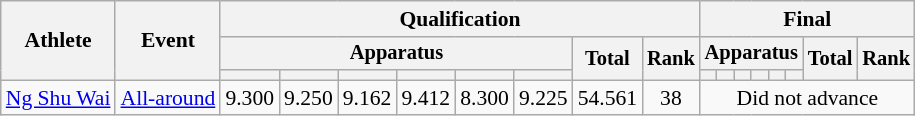<table class="wikitable" style="font-size:90%">
<tr>
<th rowspan=3>Athlete</th>
<th rowspan=3>Event</th>
<th colspan =8>Qualification</th>
<th colspan =8>Final</th>
</tr>
<tr style="font-size:95%">
<th colspan=6>Apparatus</th>
<th rowspan=2>Total</th>
<th rowspan=2>Rank</th>
<th colspan=6>Apparatus</th>
<th rowspan=2>Total</th>
<th rowspan=2>Rank</th>
</tr>
<tr style="font-size:95%">
<th></th>
<th></th>
<th></th>
<th></th>
<th></th>
<th></th>
<th></th>
<th></th>
<th></th>
<th></th>
<th></th>
<th></th>
</tr>
<tr align=center>
<td align=left><a href='#'>Ng Shu Wai</a></td>
<td align=left><a href='#'>All-around</a></td>
<td>9.300</td>
<td>9.250</td>
<td>9.162</td>
<td>9.412</td>
<td>8.300</td>
<td>9.225</td>
<td>54.561</td>
<td>38</td>
<td colspan=8>Did not advance</td>
</tr>
</table>
